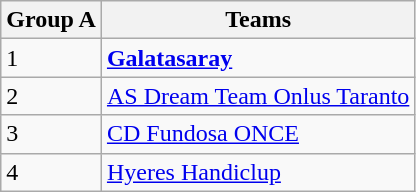<table class="wikitable">
<tr>
<th>Group A</th>
<th>Teams</th>
</tr>
<tr>
<td>1</td>
<td> <strong><a href='#'>Galatasaray</a></strong></td>
</tr>
<tr>
<td>2</td>
<td> <a href='#'>AS Dream Team Onlus Taranto</a></td>
</tr>
<tr>
<td>3</td>
<td> <a href='#'>CD Fundosa ONCE</a></td>
</tr>
<tr>
<td>4</td>
<td> <a href='#'>Hyeres Handiclup</a></td>
</tr>
</table>
